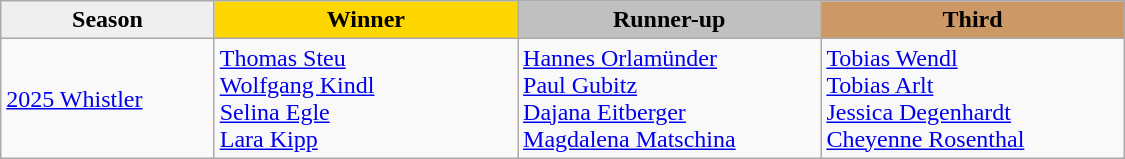<table class="wikitable sortable" style="width:750px;">
<tr>
<th style="width:19%; background:#efefef;">Season</th>
<th style="width:27%; background:gold">Winner</th>
<th style="width:27%; background:silver">Runner-up</th>
<th style="width:27%; background:#CC9966">Third</th>
</tr>
<tr>
<td><a href='#'>2025 Whistler</a></td>
<td><a href='#'>Thomas Steu</a><br><a href='#'>Wolfgang Kindl</a><br><a href='#'>Selina Egle</a><br><a href='#'>Lara Kipp</a><br></td>
<td><a href='#'>Hannes Orlamünder</a><br><a href='#'>Paul Gubitz</a><br><a href='#'>Dajana Eitberger</a><br><a href='#'>Magdalena Matschina</a><br></td>
<td><a href='#'>Tobias Wendl</a><br><a href='#'>Tobias Arlt</a><br><a href='#'>Jessica Degenhardt</a><br><a href='#'>Cheyenne Rosenthal</a><br></td>
</tr>
</table>
